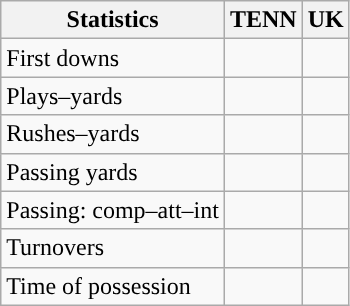<table class="wikitable" style="float:left">
<tr>
<th>Statistics</th>
<th>TENN</th>
<th>UK</th>
</tr>
<tr>
<td>First downs</td>
<td></td>
<td></td>
</tr>
<tr>
<td>Plays–yards</td>
<td></td>
<td></td>
</tr>
<tr>
<td>Rushes–yards</td>
<td></td>
<td></td>
</tr>
<tr>
<td>Passing yards</td>
<td></td>
<td></td>
</tr>
<tr>
<td>Passing: comp–att–int</td>
<td></td>
<td></td>
</tr>
<tr>
<td>Turnovers</td>
<td></td>
<td></td>
</tr>
<tr>
<td>Time of possession</td>
<td></td>
<td></td>
</tr>
</table>
